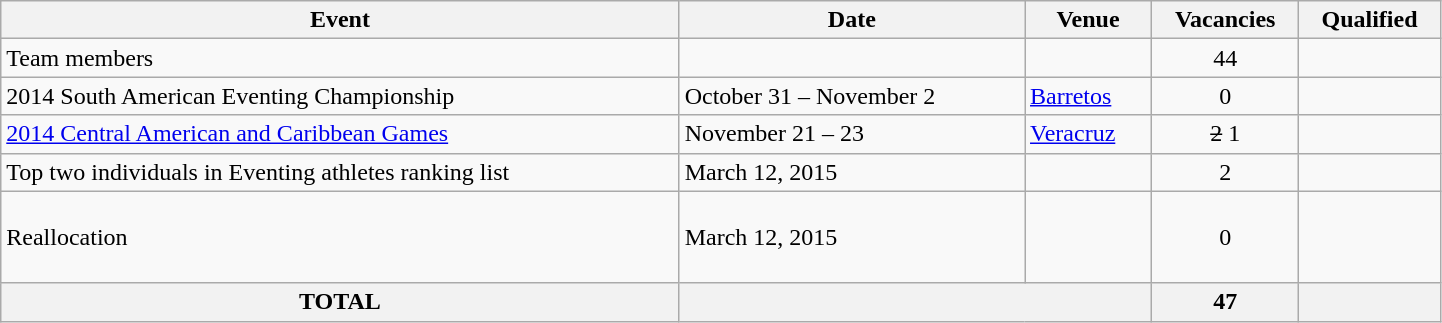<table class="wikitable" width=76%>
<tr>
<th scope="col">Event</th>
<th>Date</th>
<th>Venue</th>
<th>Vacancies</th>
<th>Qualified</th>
</tr>
<tr>
<td>Team members</td>
<td></td>
<td></td>
<td align="center">44</td>
<td></td>
</tr>
<tr>
<td>2014 South American Eventing Championship</td>
<td>October 31 – November 2</td>
<td> <a href='#'>Barretos</a></td>
<td align="center">0</td>
<td></td>
</tr>
<tr>
<td><a href='#'>2014 Central American and Caribbean Games</a></td>
<td>November 21 – 23</td>
<td> <a href='#'>Veracruz</a></td>
<td align="center"><s>2</s> 1</td>
<td><br><s></s></td>
</tr>
<tr>
<td>Top two individuals in Eventing athletes ranking list</td>
<td>March 12, 2015</td>
<td></td>
<td align="center">2</td>
<td><br></td>
</tr>
<tr>
<td>Reallocation</td>
<td>March 12, 2015</td>
<td></td>
<td align="center">0</td>
<td><s><br><br><br></s></td>
</tr>
<tr>
<th>TOTAL</th>
<th colspan="2"></th>
<th>47</th>
<th></th>
</tr>
</table>
